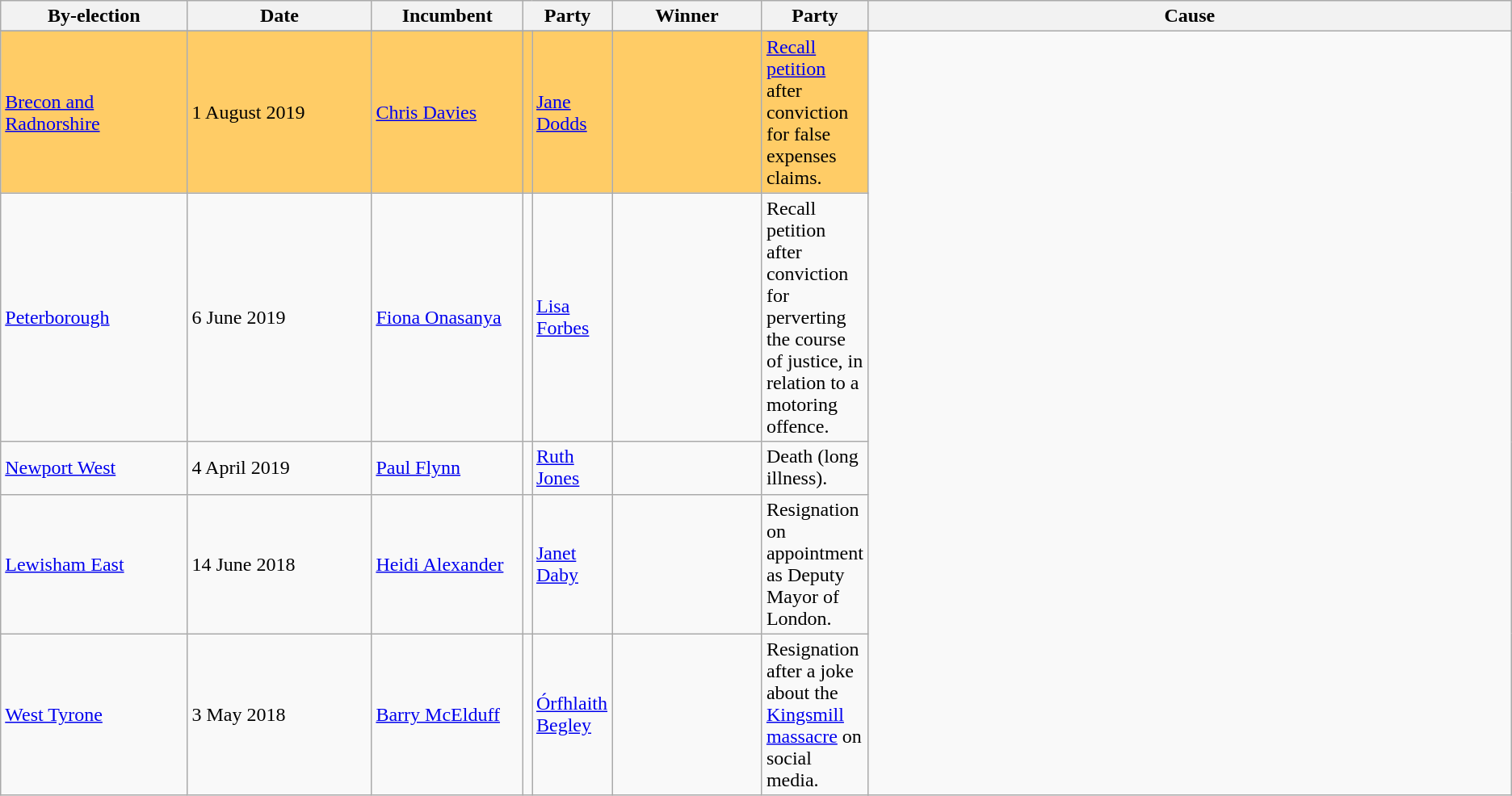<table class="wikitable">
<tr>
<th ! scope="col" style="width: 150px;">By-election</th>
<th ! scope="col" style="width: 150px;">Date</th>
<th ! scope="col" style="width: 120px;">Incumbent</th>
<th ! scope="col" style="width: 50px;" colspan=2>Party</th>
<th ! scope="col" style="width: 120px;">Winner</th>
<th ! scope="col" style="width: 25px;" colspan=2>Party</th>
<th ! scope="col" style="width: 550px;">Cause</th>
</tr>
<tr>
</tr>
<tr bgcolor=ffcc66>
<td><a href='#'>Brecon and Radnorshire</a></td>
<td>1 August 2019</td>
<td><a href='#'>Chris Davies</a></td>
<td></td>
<td><a href='#'>Jane Dodds</a></td>
<td></td>
<td><a href='#'>Recall petition</a> after conviction for false expenses claims.</td>
</tr>
<tr>
<td><a href='#'>Peterborough</a></td>
<td>6 June 2019</td>
<td><a href='#'>Fiona Onasanya</a></td>
<td></td>
<td><a href='#'>Lisa Forbes</a></td>
<td></td>
<td>Recall petition after conviction for perverting the course of justice, in relation to a motoring offence.</td>
</tr>
<tr>
<td><a href='#'>Newport West</a></td>
<td>4 April 2019</td>
<td><a href='#'>Paul Flynn</a></td>
<td></td>
<td><a href='#'>Ruth Jones</a></td>
<td></td>
<td>Death (long illness).</td>
</tr>
<tr>
<td><a href='#'>Lewisham East</a></td>
<td>14 June 2018</td>
<td><a href='#'>Heidi Alexander</a></td>
<td></td>
<td><a href='#'>Janet Daby</a></td>
<td></td>
<td>Resignation on appointment as Deputy Mayor of London.</td>
</tr>
<tr>
<td><a href='#'>West Tyrone</a></td>
<td>3 May 2018</td>
<td><a href='#'>Barry McElduff</a></td>
<td></td>
<td><a href='#'>Órfhlaith Begley</a></td>
<td></td>
<td>Resignation after a joke about the <a href='#'>Kingsmill massacre</a> on social media.</td>
</tr>
</table>
